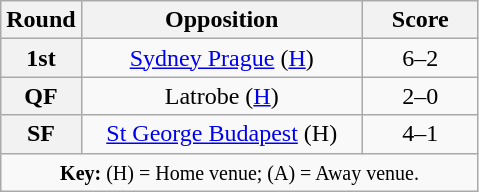<table class="wikitable plainrowheaders" style="text-align:center">
<tr>
<th scope="col" style="width:25px">Round</th>
<th scope="col" style="width:180px">Opposition</th>
<th scope="col" style="width:70px">Score</th>
</tr>
<tr>
<th scope=row style="text-align:center">1st</th>
<td><a href='#'>Sydney Prague</a> (<a href='#'>H</a>)</td>
<td>6–2</td>
</tr>
<tr>
<th scope=row style="text-align:center">QF</th>
<td>Latrobe (<a href='#'>H</a>)</td>
<td>2–0</td>
</tr>
<tr>
<th scope=row style="text-align:center">SF</th>
<td><a href='#'>St George Budapest</a> (H)</td>
<td>4–1</td>
</tr>
<tr>
<td colspan="3"><small><strong>Key:</strong> (H) = Home venue; (A) = Away venue.</small></td>
</tr>
</table>
